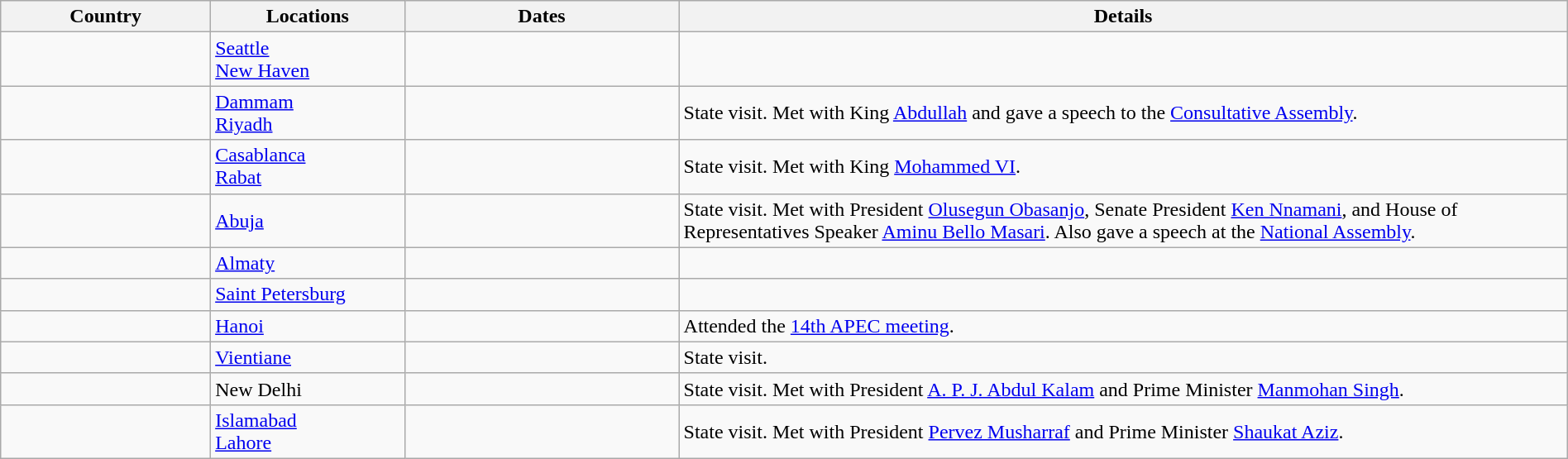<table class="wikitable sortable" style="margin:1em auto 1em auto;">
<tr>
<th style="width: 13%;">Country</th>
<th style="width: 12%;">Locations</th>
<th style="width: 17%;">Dates</th>
<th style="width: 55%;">Details</th>
</tr>
<tr>
<td></td>
<td><a href='#'>Seattle</a><br><a href='#'>New Haven</a></td>
<td></td>
<td></td>
</tr>
<tr>
<td></td>
<td><a href='#'>Dammam</a><br><a href='#'>Riyadh</a></td>
<td></td>
<td>State visit. Met with King <a href='#'>Abdullah</a> and gave a speech to the <a href='#'>Consultative Assembly</a>.</td>
</tr>
<tr>
<td></td>
<td><a href='#'>Casablanca</a><br><a href='#'>Rabat</a></td>
<td></td>
<td>State visit. Met with King <a href='#'>Mohammed VI</a>.</td>
</tr>
<tr>
<td></td>
<td><a href='#'>Abuja</a></td>
<td></td>
<td>State visit. Met with President <a href='#'>Olusegun Obasanjo</a>, Senate President <a href='#'>Ken Nnamani</a>, and House of Representatives Speaker <a href='#'>Aminu Bello Masari</a>. Also gave a speech at the <a href='#'>National Assembly</a>.</td>
</tr>
<tr>
<td></td>
<td><a href='#'>Almaty</a></td>
<td></td>
<td></td>
</tr>
<tr>
<td></td>
<td><a href='#'>Saint Petersburg</a></td>
<td></td>
<td></td>
</tr>
<tr>
<td></td>
<td><a href='#'>Hanoi</a></td>
<td></td>
<td>Attended the <a href='#'>14th APEC meeting</a>.</td>
</tr>
<tr>
<td></td>
<td><a href='#'>Vientiane</a></td>
<td></td>
<td>State visit.</td>
</tr>
<tr>
<td></td>
<td>New Delhi</td>
<td></td>
<td>State visit. Met with President <a href='#'>A. P. J. Abdul Kalam</a> and Prime Minister <a href='#'>Manmohan Singh</a>.</td>
</tr>
<tr>
<td></td>
<td><a href='#'>Islamabad</a><br><a href='#'>Lahore</a></td>
<td></td>
<td>State visit. Met with President <a href='#'>Pervez Musharraf</a> and Prime Minister <a href='#'>Shaukat Aziz</a>.</td>
</tr>
</table>
